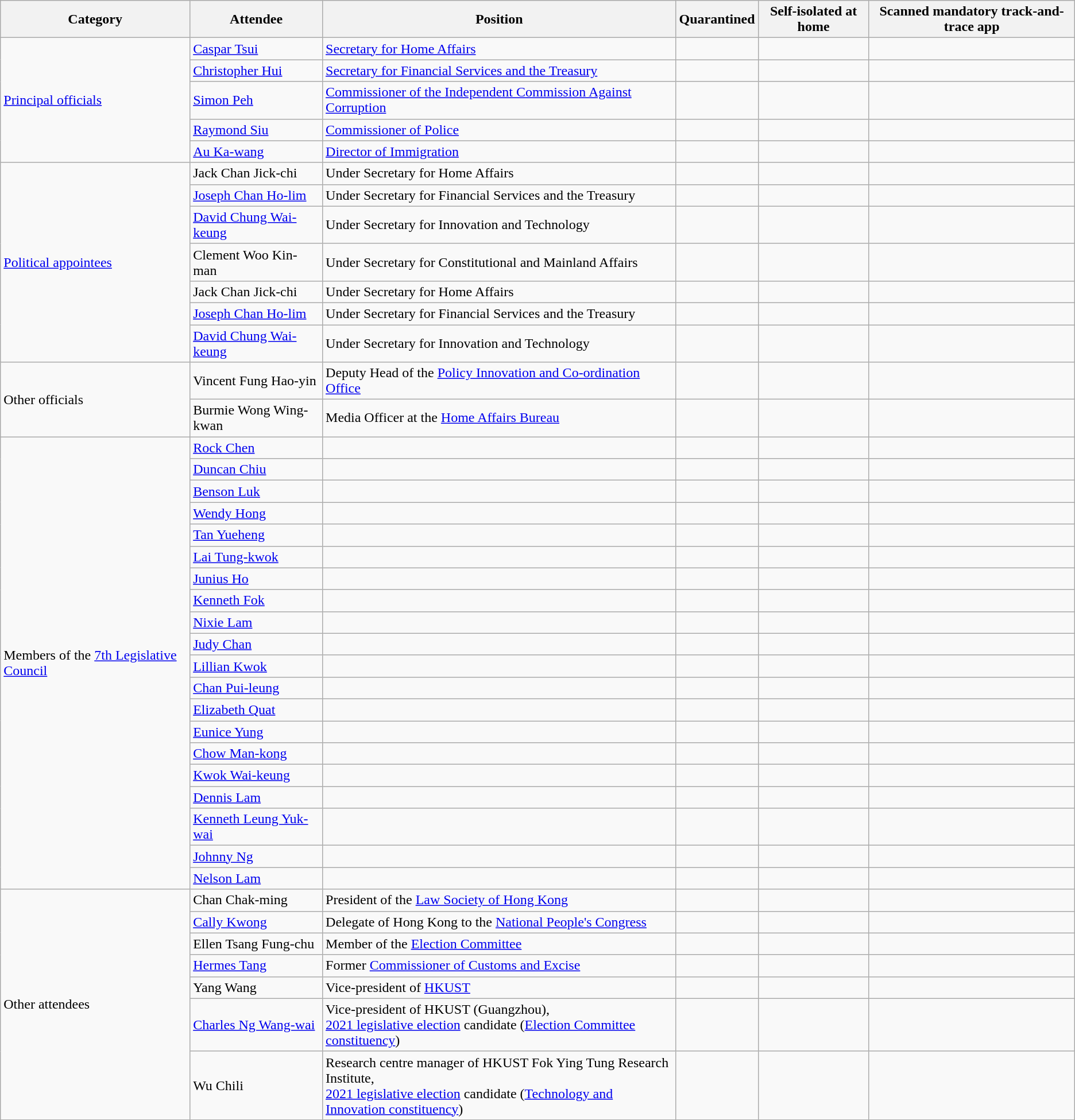<table class="wikitable sortable">
<tr>
<th>Category</th>
<th>Attendee</th>
<th>Position</th>
<th>Quarantined</th>
<th>Self-isolated at home</th>
<th>Scanned mandatory track-and-trace app</th>
</tr>
<tr>
<td rowspan="5"><a href='#'>Principal officials</a></td>
<td><a href='#'>Caspar Tsui</a></td>
<td><a href='#'>Secretary for Home Affairs</a></td>
<td></td>
<td></td>
<td></td>
</tr>
<tr>
<td><a href='#'>Christopher Hui</a></td>
<td><a href='#'>Secretary for Financial Services and the Treasury</a></td>
<td></td>
<td></td>
<td></td>
</tr>
<tr>
<td><a href='#'>Simon Peh</a></td>
<td><a href='#'>Commissioner of the Independent Commission Against Corruption</a></td>
<td></td>
<td></td>
<td></td>
</tr>
<tr>
<td><a href='#'>Raymond Siu</a></td>
<td><a href='#'>Commissioner of Police</a></td>
<td></td>
<td></td>
<td></td>
</tr>
<tr>
<td><a href='#'>Au Ka-wang</a></td>
<td><a href='#'>Director of Immigration</a></td>
<td></td>
<td></td>
<td></td>
</tr>
<tr>
<td rowspan="7"><a href='#'>Political appointees</a></td>
<td>Jack Chan Jick-chi</td>
<td>Under Secretary for Home Affairs</td>
<td></td>
<td></td>
<td></td>
</tr>
<tr>
<td><a href='#'>Joseph Chan Ho-lim</a></td>
<td>Under Secretary for Financial Services and the Treasury</td>
<td></td>
<td></td>
<td></td>
</tr>
<tr>
<td><a href='#'>David Chung Wai-keung</a></td>
<td>Under Secretary for Innovation and Technology</td>
<td></td>
<td></td>
<td></td>
</tr>
<tr>
<td>Clement Woo Kin-man</td>
<td>Under Secretary for Constitutional and Mainland Affairs</td>
<td></td>
<td></td>
<td></td>
</tr>
<tr>
<td>Jack Chan Jick-chi</td>
<td>Under Secretary for Home Affairs</td>
<td></td>
<td></td>
<td></td>
</tr>
<tr>
<td><a href='#'>Joseph Chan Ho-lim</a></td>
<td>Under Secretary for Financial Services and the Treasury</td>
<td></td>
<td></td>
<td></td>
</tr>
<tr>
<td><a href='#'>David Chung Wai-keung</a></td>
<td>Under Secretary for Innovation and Technology</td>
<td></td>
<td></td>
<td></td>
</tr>
<tr>
<td rowspan="2">Other officials</td>
<td>Vincent Fung Hao-yin<br></td>
<td>Deputy Head of the <a href='#'>Policy Innovation and Co-ordination Office</a></td>
<td></td>
<td></td>
<td></td>
</tr>
<tr>
<td>Burmie Wong Wing-kwan</td>
<td>Media Officer at the <a href='#'>Home Affairs Bureau</a></td>
<td></td>
<td></td>
<td></td>
</tr>
<tr>
<td rowspan="20">Members of the <a href='#'>7th Legislative Council</a></td>
<td><a href='#'>Rock Chen</a></td>
<td></td>
<td></td>
<td></td>
<td></td>
</tr>
<tr>
<td><a href='#'>Duncan Chiu</a></td>
<td></td>
<td></td>
<td></td>
<td></td>
</tr>
<tr>
<td><a href='#'>Benson Luk</a></td>
<td></td>
<td></td>
<td></td>
<td></td>
</tr>
<tr>
<td><a href='#'>Wendy Hong</a></td>
<td></td>
<td></td>
<td></td>
<td></td>
</tr>
<tr>
<td><a href='#'>Tan Yueheng</a></td>
<td></td>
<td></td>
<td></td>
<td></td>
</tr>
<tr>
<td><a href='#'>Lai Tung-kwok</a></td>
<td></td>
<td></td>
<td></td>
<td></td>
</tr>
<tr>
<td><a href='#'>Junius Ho</a></td>
<td></td>
<td></td>
<td></td>
<td></td>
</tr>
<tr>
<td><a href='#'>Kenneth Fok</a></td>
<td></td>
<td></td>
<td></td>
<td></td>
</tr>
<tr>
<td><a href='#'>Nixie Lam</a></td>
<td></td>
<td></td>
<td></td>
<td></td>
</tr>
<tr>
<td><a href='#'>Judy Chan</a></td>
<td></td>
<td></td>
<td></td>
<td></td>
</tr>
<tr>
<td><a href='#'>Lillian Kwok</a></td>
<td></td>
<td></td>
<td></td>
<td></td>
</tr>
<tr>
<td><a href='#'>Chan Pui-leung</a></td>
<td></td>
<td></td>
<td></td>
<td></td>
</tr>
<tr>
<td><a href='#'>Elizabeth Quat</a></td>
<td></td>
<td></td>
<td></td>
<td></td>
</tr>
<tr>
<td><a href='#'>Eunice Yung</a></td>
<td></td>
<td></td>
<td></td>
<td></td>
</tr>
<tr>
<td><a href='#'>Chow Man-kong</a></td>
<td></td>
<td></td>
<td></td>
<td></td>
</tr>
<tr>
<td><a href='#'>Kwok Wai-keung</a></td>
<td></td>
<td></td>
<td></td>
<td></td>
</tr>
<tr>
<td><a href='#'>Dennis Lam</a></td>
<td></td>
<td></td>
<td></td>
<td></td>
</tr>
<tr>
<td><a href='#'>Kenneth Leung Yuk-wai</a></td>
<td></td>
<td></td>
<td></td>
<td></td>
</tr>
<tr>
<td><a href='#'>Johnny Ng</a></td>
<td></td>
<td></td>
<td></td>
<td></td>
</tr>
<tr>
<td><a href='#'>Nelson Lam</a></td>
<td></td>
<td></td>
<td></td>
<td></td>
</tr>
<tr>
<td rowspan="7">Other attendees</td>
<td>Chan Chak-ming</td>
<td>President of the <a href='#'>Law Society of Hong Kong</a></td>
<td></td>
<td></td>
<td></td>
</tr>
<tr>
<td><a href='#'>Cally Kwong</a></td>
<td>Delegate of Hong Kong to the <a href='#'>National People's Congress</a></td>
<td></td>
<td></td>
<td></td>
</tr>
<tr>
<td>Ellen Tsang Fung-chu</td>
<td>Member of the <a href='#'>Election Committee</a></td>
<td></td>
<td></td>
<td></td>
</tr>
<tr>
<td><a href='#'>Hermes Tang</a></td>
<td>Former <a href='#'>Commissioner of Customs and Excise</a></td>
<td></td>
<td></td>
<td></td>
</tr>
<tr>
<td>Yang Wang</td>
<td>Vice-president of <a href='#'>HKUST</a></td>
<td></td>
<td></td>
<td></td>
</tr>
<tr>
<td><a href='#'>Charles Ng Wang-wai</a></td>
<td>Vice-president of HKUST (Guangzhou),<br><a href='#'>2021 legislative election</a> candidate (<a href='#'>Election Committee constituency</a>)</td>
<td></td>
<td></td>
<td></td>
</tr>
<tr>
<td>Wu Chili</td>
<td>Research centre manager of HKUST Fok Ying Tung Research Institute,<br><a href='#'>2021 legislative election</a> candidate (<a href='#'>Technology and Innovation constituency</a>)</td>
<td></td>
<td></td>
<td></td>
</tr>
</table>
